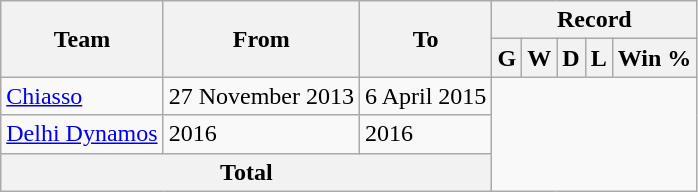<table class="wikitable" style="text-align: center">
<tr>
<th rowspan="2">Team</th>
<th rowspan="2">From</th>
<th rowspan="2">To</th>
<th colspan="7">Record</th>
</tr>
<tr>
<th>G</th>
<th>W</th>
<th>D</th>
<th>L</th>
<th>Win %</th>
</tr>
<tr>
<td align="left"><a href='#'>Chiasso</a></td>
<td align="left">27 November 2013</td>
<td align="left">6 April 2015<br></td>
</tr>
<tr>
<td align="left"><a href='#'>Delhi Dynamos</a></td>
<td align="left">2016</td>
<td align="left">2016<br></td>
</tr>
<tr>
<th colspan=3>Total<br></th>
</tr>
</table>
